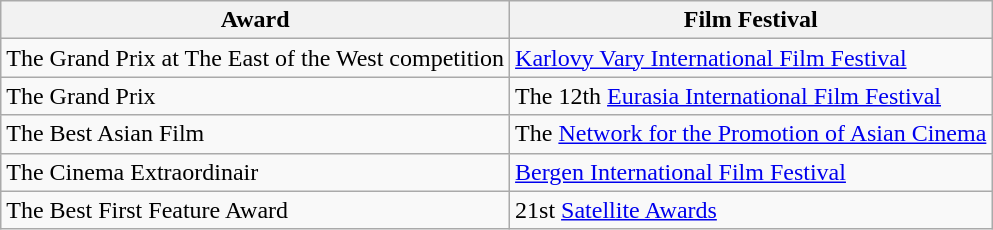<table class="wikitable">
<tr>
<th>Award</th>
<th>Film Festival</th>
</tr>
<tr>
<td>The Grand Prix at The East of the West competition</td>
<td><a href='#'>Karlovy Vary International Film Festival</a></td>
</tr>
<tr>
<td>The Grand Prix</td>
<td>The 12th <a href='#'>Eurasia International Film Festival</a></td>
</tr>
<tr>
<td>The Best Asian Film</td>
<td>The <a href='#'>Network for the Promotion of Asian Cinema</a></td>
</tr>
<tr>
<td>The Cinema Extraordinair</td>
<td><a href='#'>Bergen International Film Festival</a></td>
</tr>
<tr>
<td>The Best First Feature Award</td>
<td>21st <a href='#'>Satellite Awards</a></td>
</tr>
</table>
